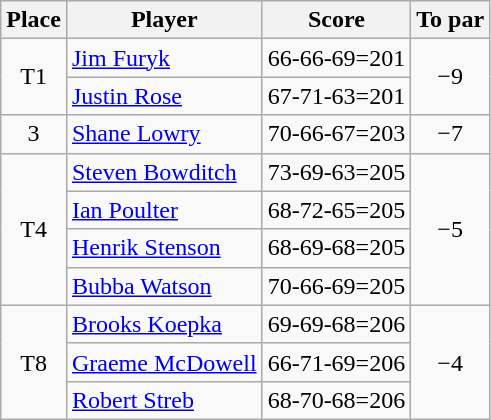<table class="wikitable">
<tr>
<th>Place</th>
<th>Player</th>
<th>Score</th>
<th>To par</th>
</tr>
<tr>
<td rowspan=2 align=center>T1</td>
<td> <a href='#'>Jim Furyk</a></td>
<td>66-66-69=201</td>
<td rowspan=2 align=center>−9</td>
</tr>
<tr>
<td> <a href='#'>Justin Rose</a></td>
<td>67-71-63=201</td>
</tr>
<tr>
<td align=center>3</td>
<td> <a href='#'>Shane Lowry</a></td>
<td>70-66-67=203</td>
<td align=center>−7</td>
</tr>
<tr>
<td rowspan=4 align=center>T4</td>
<td> <a href='#'>Steven Bowditch</a></td>
<td>73-69-63=205</td>
<td rowspan=4 align=center>−5</td>
</tr>
<tr>
<td> <a href='#'>Ian Poulter</a></td>
<td>68-72-65=205</td>
</tr>
<tr>
<td> <a href='#'>Henrik Stenson</a></td>
<td>68-69-68=205</td>
</tr>
<tr>
<td> <a href='#'>Bubba Watson</a></td>
<td>70-66-69=205</td>
</tr>
<tr>
<td rowspan=3 align=center>T8</td>
<td> <a href='#'>Brooks Koepka</a></td>
<td>69-69-68=206</td>
<td rowspan=3 align=center>−4</td>
</tr>
<tr>
<td> <a href='#'>Graeme McDowell</a></td>
<td>66-71-69=206</td>
</tr>
<tr>
<td> <a href='#'>Robert Streb</a></td>
<td>68-70-68=206</td>
</tr>
</table>
